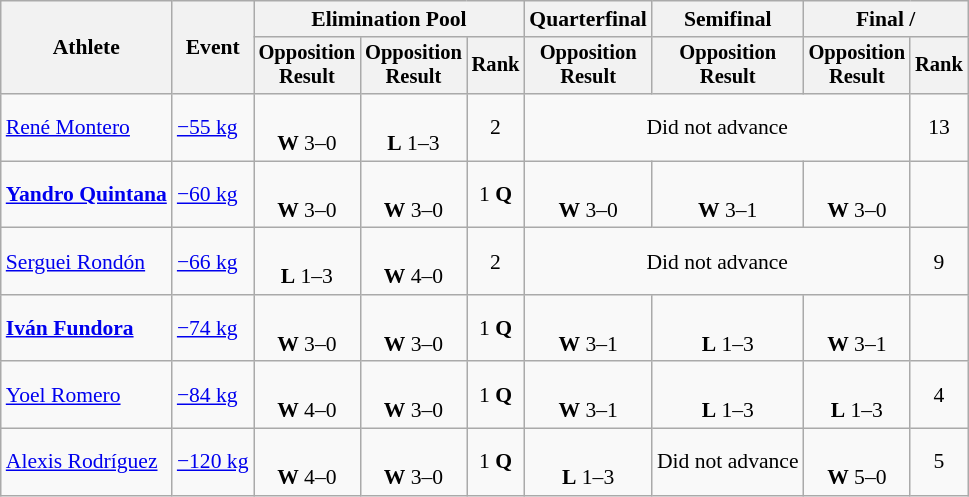<table class="wikitable" style="font-size:90%">
<tr>
<th rowspan="2">Athlete</th>
<th rowspan="2">Event</th>
<th colspan=3>Elimination Pool</th>
<th>Quarterfinal</th>
<th>Semifinal</th>
<th colspan=2>Final / </th>
</tr>
<tr style="font-size: 95%">
<th>Opposition<br>Result</th>
<th>Opposition<br>Result</th>
<th>Rank</th>
<th>Opposition<br>Result</th>
<th>Opposition<br>Result</th>
<th>Opposition<br>Result</th>
<th>Rank</th>
</tr>
<tr align=center>
<td align=left><a href='#'>René Montero</a></td>
<td align=left><a href='#'>−55 kg</a></td>
<td><br><strong>W</strong> 3–0 <sup></sup></td>
<td><br><strong>L</strong> 1–3 <sup></sup></td>
<td>2</td>
<td colspan=3>Did not advance</td>
<td>13</td>
</tr>
<tr align=center>
<td align=left><strong><a href='#'>Yandro Quintana</a></strong></td>
<td align=left><a href='#'>−60 kg</a></td>
<td><br><strong>W</strong> 3–0 <sup></sup></td>
<td><br><strong>W</strong> 3–0 <sup></sup></td>
<td>1 <strong>Q</strong></td>
<td><br><strong>W</strong> 3–0 <sup></sup></td>
<td><br><strong>W</strong> 3–1 <sup></sup></td>
<td><br><strong>W</strong> 3–0 <sup></sup></td>
<td></td>
</tr>
<tr align=center>
<td align=left><a href='#'>Serguei Rondón</a></td>
<td align=left><a href='#'>−66 kg</a></td>
<td><br><strong>L</strong> 1–3 <sup></sup></td>
<td><br><strong>W</strong> 4–0 <sup></sup></td>
<td>2</td>
<td colspan=3>Did not advance</td>
<td>9</td>
</tr>
<tr align=center>
<td align=left><strong><a href='#'>Iván Fundora</a></strong></td>
<td align=left><a href='#'>−74 kg</a></td>
<td><br><strong>W</strong> 3–0 <sup></sup></td>
<td><br><strong>W</strong> 3–0 <sup></sup></td>
<td>1 <strong>Q</strong></td>
<td><br><strong>W</strong> 3–1 <sup></sup></td>
<td><br><strong>L</strong> 1–3 <sup></sup></td>
<td><br><strong>W</strong> 3–1 <sup></sup></td>
<td></td>
</tr>
<tr align=center>
<td align=left><a href='#'>Yoel Romero</a></td>
<td align=left><a href='#'>−84 kg</a></td>
<td><br><strong>W</strong> 4–0 <sup></sup></td>
<td><br><strong>W</strong> 3–0 <sup></sup></td>
<td>1 <strong>Q</strong></td>
<td><br><strong>W</strong> 3–1 <sup></sup></td>
<td><br><strong>L</strong> 1–3 <sup></sup></td>
<td><br><strong>L</strong> 1–3 <sup></sup></td>
<td>4</td>
</tr>
<tr align=center>
<td align=left><a href='#'>Alexis Rodríguez</a></td>
<td align=left><a href='#'>−120 kg</a></td>
<td><br><strong>W</strong> 4–0 <sup></sup></td>
<td><br><strong>W</strong> 3–0 <sup></sup></td>
<td>1 <strong>Q</strong></td>
<td><br><strong>L</strong> 1–3 <sup></sup></td>
<td>Did not advance</td>
<td><br><strong>W</strong> 5–0 <sup></sup></td>
<td>5</td>
</tr>
</table>
